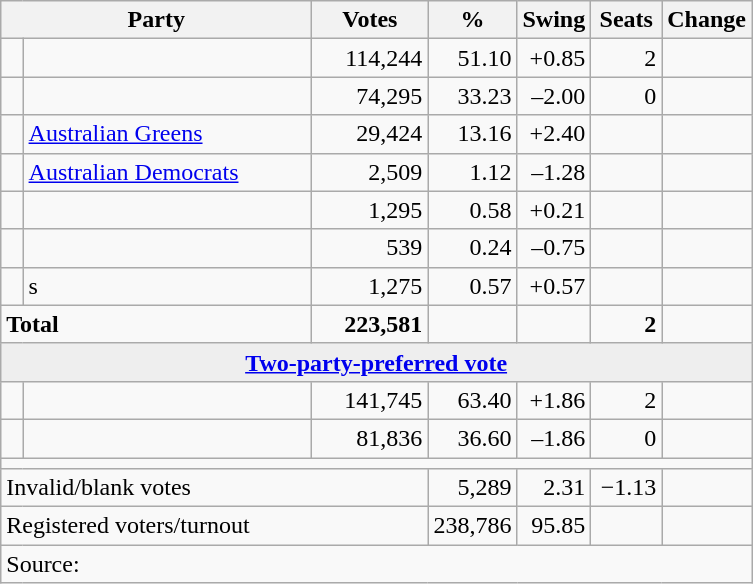<table class="wikitable">
<tr>
<th style="width:200px" colspan=2><strong>Party</strong></th>
<th style="width:70px; text-align:center;"><strong>Votes</strong></th>
<th style="width:40px; text-align:center;"><strong>%</strong></th>
<th style="width:40px; text-align:center;"><strong>Swing</strong></th>
<th style="width:40px; text-align:center;"><strong>Seats</strong></th>
<th style="width:40px; text-align:center;"><strong>Change</strong></th>
</tr>
<tr>
<td> </td>
<td></td>
<td align=right>114,244</td>
<td align=right>51.10</td>
<td align=right>+0.85</td>
<td align=right>2</td>
<td align=right></td>
</tr>
<tr>
<td> </td>
<td></td>
<td align=right>74,295</td>
<td align=right>33.23</td>
<td align=right>–2.00</td>
<td align=right>0</td>
<td align=right></td>
</tr>
<tr>
<td> </td>
<td><a href='#'>Australian Greens</a></td>
<td align=right>29,424</td>
<td align=right>13.16</td>
<td align=right>+2.40</td>
<td align=right></td>
<td align=right></td>
</tr>
<tr>
<td> </td>
<td><a href='#'>Australian Democrats</a></td>
<td align=right>2,509</td>
<td align=right>1.12</td>
<td align=right>–1.28</td>
<td align=right></td>
<td align=right></td>
</tr>
<tr>
<td> </td>
<td></td>
<td align=right>1,295</td>
<td align=right>0.58</td>
<td align=right>+0.21</td>
<td align=right></td>
<td align=right></td>
</tr>
<tr>
<td> </td>
<td></td>
<td align=right>539</td>
<td align=right>0.24</td>
<td align=right>–0.75</td>
<td align=right></td>
<td align=right></td>
</tr>
<tr>
<td> </td>
<td>s</td>
<td align=right>1,275</td>
<td align=right>0.57</td>
<td align=right>+0.57</td>
<td align=right></td>
<td align=right></td>
</tr>
<tr>
<td colspan="2"><strong>Total</strong></td>
<td align="right"><strong>223,581</strong></td>
<td align="right"></td>
<td align="right"></td>
<td align="right"><strong>2</strong></td>
<td align=right></td>
</tr>
<tr>
<td colspan=7 style="text-align:center; background:#eee;"><strong><a href='#'>Two-party-preferred vote</a></strong></td>
</tr>
<tr>
<td> </td>
<td></td>
<td align=right>141,745</td>
<td align=right>63.40</td>
<td align=right>+1.86</td>
<td align=right>2</td>
<td align=right></td>
</tr>
<tr>
<td> </td>
<td></td>
<td align=right>81,836</td>
<td align=right>36.60</td>
<td align=right>–1.86</td>
<td align=right>0</td>
<td align=right></td>
</tr>
<tr>
<td colspan=7></td>
</tr>
<tr>
<td colspan=3 align=left>Invalid/blank votes</td>
<td align=right>5,289</td>
<td align=right>2.31</td>
<td align=right>−1.13</td>
<td></td>
</tr>
<tr>
<td colspan=3 align=left>Registered voters/turnout</td>
<td align=right>238,786</td>
<td align=right>95.85</td>
<td></td>
<td></td>
</tr>
<tr>
<td colspan=7 align=left>Source: </td>
</tr>
</table>
